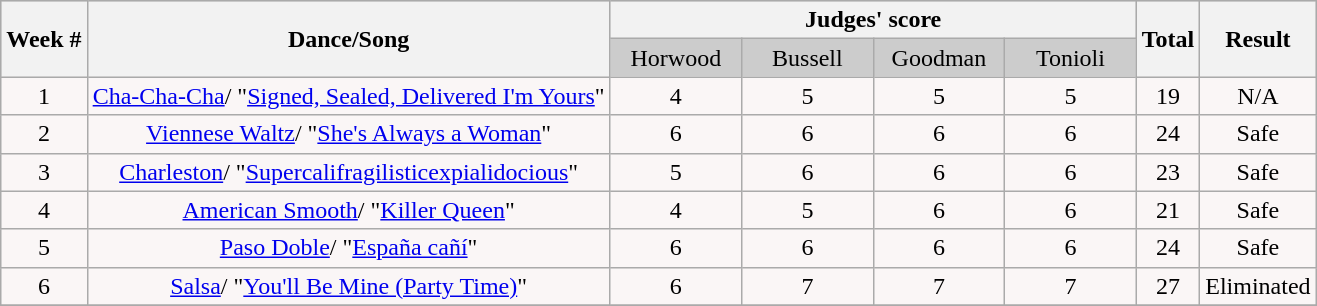<table class="wikitable collapsible collapsed">
<tr style="text-align:Center; background:#ccc;">
<th rowspan="2">Week #</th>
<th rowspan="2">Dance/Song</th>
<th colspan="4">Judges' score</th>
<th rowspan="2">Total</th>
<th rowspan="2">Result</th>
</tr>
<tr style="text-align:center; background:#ccc;">
<td style="width:10%; ">Horwood</td>
<td style="width:10%; ">Bussell</td>
<td style="width:10%; ">Goodman</td>
<td style="width:10%; ">Tonioli</td>
</tr>
<tr style="text-align: center; background:#faf6f6;">
<td>1</td>
<td><a href='#'>Cha-Cha-Cha</a>/ "<a href='#'>Signed, Sealed, Delivered I'm Yours</a>"</td>
<td>4</td>
<td>5</td>
<td>5</td>
<td>5</td>
<td>19</td>
<td>N/A</td>
</tr>
<tr style="text-align: center; background:#faf6f6;">
<td>2</td>
<td><a href='#'>Viennese Waltz</a>/ "<a href='#'>She's Always a Woman</a>"</td>
<td>6</td>
<td>6</td>
<td>6</td>
<td>6</td>
<td>24</td>
<td>Safe</td>
</tr>
<tr style="text-align: center; background:#faf6f6;">
<td>3</td>
<td><a href='#'>Charleston</a>/ "<a href='#'>Supercalifragilisticexpialidocious</a>"</td>
<td>5</td>
<td>6</td>
<td>6</td>
<td>6</td>
<td>23</td>
<td>Safe</td>
</tr>
<tr style="text-align: center; background:#faf6f6;">
<td>4</td>
<td><a href='#'>American Smooth</a>/ "<a href='#'>Killer Queen</a>"</td>
<td>4</td>
<td>5</td>
<td>6</td>
<td>6</td>
<td>21</td>
<td>Safe</td>
</tr>
<tr style="text-align:center; background:#faf6f6;">
<td>5</td>
<td><a href='#'>Paso Doble</a>/ "<a href='#'>España cañí</a>"</td>
<td>6</td>
<td>6</td>
<td>6</td>
<td>6</td>
<td>24</td>
<td>Safe</td>
</tr>
<tr style="text-align: center; background:#faf6f6;">
<td>6</td>
<td><a href='#'>Salsa</a>/ "<a href='#'>You'll Be Mine (Party Time)</a>"</td>
<td>6</td>
<td>7</td>
<td>7</td>
<td>7</td>
<td>27</td>
<td>Eliminated</td>
</tr>
<tr>
</tr>
</table>
